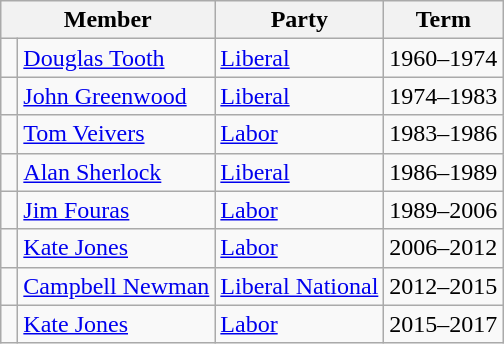<table class="wikitable">
<tr>
<th colspan="2">Member</th>
<th>Party</th>
<th>Term</th>
</tr>
<tr>
<td> </td>
<td><a href='#'>Douglas Tooth</a></td>
<td><a href='#'>Liberal</a></td>
<td>1960–1974</td>
</tr>
<tr>
<td> </td>
<td><a href='#'>John Greenwood</a></td>
<td><a href='#'>Liberal</a></td>
<td>1974–1983</td>
</tr>
<tr>
<td> </td>
<td><a href='#'>Tom Veivers</a></td>
<td><a href='#'>Labor</a></td>
<td>1983–1986</td>
</tr>
<tr>
<td> </td>
<td><a href='#'>Alan Sherlock</a></td>
<td><a href='#'>Liberal</a></td>
<td>1986–1989</td>
</tr>
<tr>
<td> </td>
<td><a href='#'>Jim Fouras</a></td>
<td><a href='#'>Labor</a></td>
<td>1989–2006</td>
</tr>
<tr>
<td> </td>
<td><a href='#'>Kate Jones</a></td>
<td><a href='#'>Labor</a></td>
<td>2006–2012</td>
</tr>
<tr>
<td> </td>
<td><a href='#'>Campbell Newman</a></td>
<td><a href='#'>Liberal National</a></td>
<td>2012–2015</td>
</tr>
<tr>
<td> </td>
<td><a href='#'>Kate Jones</a></td>
<td><a href='#'>Labor</a></td>
<td>2015–2017</td>
</tr>
</table>
